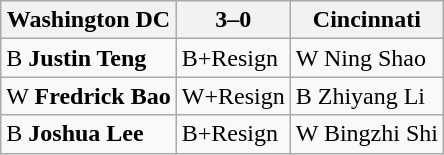<table class="wikitable">
<tr>
<th>Washington DC</th>
<th>3–0</th>
<th>Cincinnati</th>
</tr>
<tr>
<td>B <strong>Justin Teng</strong></td>
<td>B+Resign</td>
<td>W Ning Shao</td>
</tr>
<tr>
<td>W <strong>Fredrick Bao</strong></td>
<td>W+Resign</td>
<td>B Zhiyang Li</td>
</tr>
<tr>
<td>B <strong>Joshua Lee</strong></td>
<td>B+Resign</td>
<td>W Bingzhi Shi</td>
</tr>
</table>
